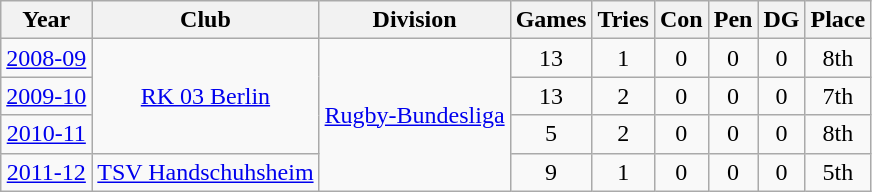<table class="wikitable">
<tr>
<th>Year</th>
<th>Club</th>
<th>Division</th>
<th>Games</th>
<th>Tries</th>
<th>Con</th>
<th>Pen</th>
<th>DG</th>
<th>Place</th>
</tr>
<tr align="center">
<td><a href='#'>2008-09</a></td>
<td rowspan=3><a href='#'>RK 03 Berlin</a></td>
<td rowspan=4><a href='#'>Rugby-Bundesliga</a></td>
<td>13</td>
<td>1</td>
<td>0</td>
<td>0</td>
<td>0</td>
<td>8th</td>
</tr>
<tr align="center">
<td><a href='#'>2009-10</a></td>
<td>13</td>
<td>2</td>
<td>0</td>
<td>0</td>
<td>0</td>
<td>7th</td>
</tr>
<tr align="center">
<td><a href='#'>2010-11</a></td>
<td>5</td>
<td>2</td>
<td>0</td>
<td>0</td>
<td>0</td>
<td>8th</td>
</tr>
<tr align="center">
<td><a href='#'>2011-12</a></td>
<td><a href='#'>TSV Handschuhsheim</a></td>
<td>9</td>
<td>1</td>
<td>0</td>
<td>0</td>
<td>0</td>
<td>5th</td>
</tr>
</table>
